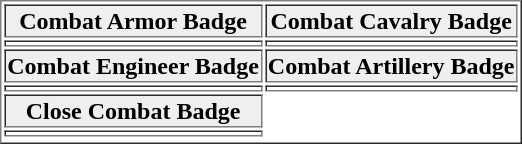<table align="right" border="1"  cellpadding="1">
<tr>
<th style="background:#efefef;">Combat Armor Badge</th>
<th style="background:#efefef;">Combat Cavalry Badge</th>
</tr>
<tr>
<td></td>
<td></td>
</tr>
<tr>
<th style="background:#efefef;">Combat Engineer Badge</th>
<th style="background:#efefef;">Combat Artillery Badge</th>
</tr>
<tr>
<td></td>
<td></td>
</tr>
<tr>
<th style="background:#efefef;">Close Combat Badge</th>
</tr>
<tr>
<td></td>
</tr>
<tr>
</tr>
</table>
